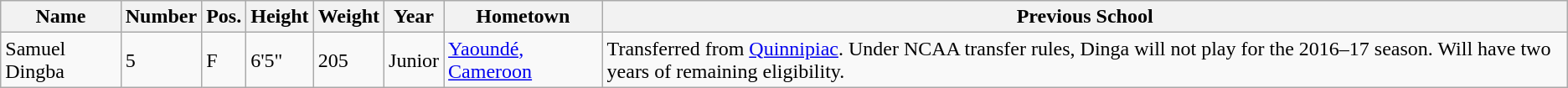<table class="wikitable sortable" border="1">
<tr>
<th>Name</th>
<th>Number</th>
<th>Pos.</th>
<th>Height</th>
<th>Weight</th>
<th>Year</th>
<th>Hometown</th>
<th class="unsortable">Previous School</th>
</tr>
<tr>
<td>Samuel Dingba</td>
<td>5</td>
<td>F</td>
<td>6'5"</td>
<td>205</td>
<td>Junior</td>
<td><a href='#'>Yaoundé, Cameroon</a></td>
<td>Transferred from <a href='#'>Quinnipiac</a>. Under NCAA transfer rules, Dinga will not play for the 2016–17 season. Will have two years of remaining eligibility.</td>
</tr>
</table>
